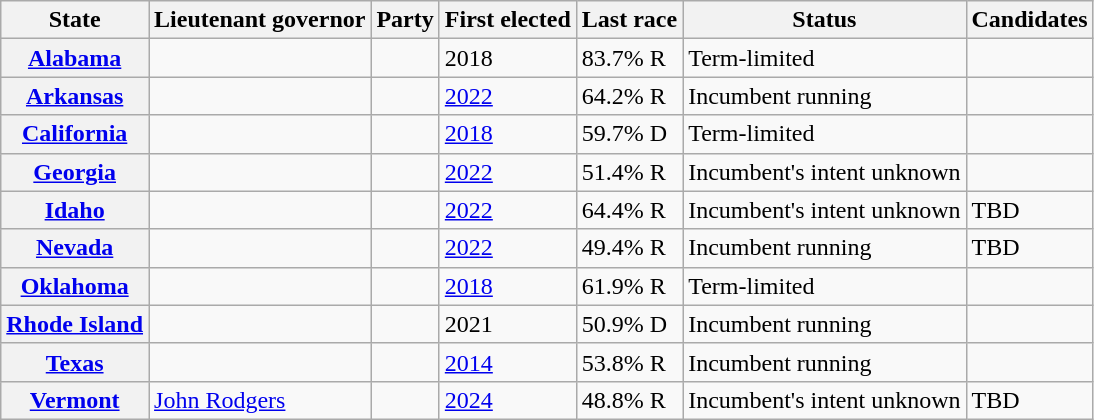<table class="wikitable sortable">
<tr valign=bottom>
<th>State</th>
<th>Lieutenant governor</th>
<th>Party</th>
<th>First elected</th>
<th>Last race</th>
<th>Status</th>
<th class=unsortable>Candidates</th>
</tr>
<tr>
<th><a href='#'>Alabama</a></th>
<td></td>
<td></td>
<td>2018</td>
<td>83.7% R</td>
<td>Term-limited</td>
<td nowrap></td>
</tr>
<tr>
<th><a href='#'>Arkansas</a></th>
<td></td>
<td></td>
<td><a href='#'>2022</a></td>
<td>64.2% R</td>
<td>Incumbent running</td>
<td nowrap></td>
</tr>
<tr>
<th><a href='#'>California</a></th>
<td></td>
<td></td>
<td><a href='#'>2018</a></td>
<td>59.7% D</td>
<td>Term-limited</td>
<td nowrap></td>
</tr>
<tr>
<th><a href='#'>Georgia</a></th>
<td></td>
<td></td>
<td><a href='#'>2022</a></td>
<td>51.4% R</td>
<td>Incumbent's intent unknown</td>
<td nowrap></td>
</tr>
<tr>
<th><a href='#'>Idaho</a></th>
<td></td>
<td></td>
<td><a href='#'>2022</a></td>
<td>64.4% R</td>
<td>Incumbent's intent unknown</td>
<td>TBD</td>
</tr>
<tr>
<th><a href='#'>Nevada</a></th>
<td></td>
<td></td>
<td><a href='#'>2022</a></td>
<td>49.4% R</td>
<td>Incumbent running</td>
<td>TBD</td>
</tr>
<tr>
<th><a href='#'>Oklahoma</a></th>
<td></td>
<td></td>
<td><a href='#'>2018</a></td>
<td>61.9% R</td>
<td>Term-limited</td>
<td nowrap></td>
</tr>
<tr>
<th><a href='#'>Rhode Island</a></th>
<td></td>
<td></td>
<td>2021</td>
<td>50.9% D</td>
<td>Incumbent running</td>
<td nowrap></td>
</tr>
<tr>
<th><a href='#'>Texas</a></th>
<td></td>
<td></td>
<td><a href='#'>2014</a></td>
<td>53.8% R</td>
<td>Incumbent running</td>
<td nowrap></td>
</tr>
<tr>
<th><a href='#'>Vermont</a></th>
<td><a href='#'>John Rodgers</a></td>
<td></td>
<td><a href='#'>2024</a></td>
<td>48.8% R</td>
<td>Incumbent's intent unknown</td>
<td>TBD</td>
</tr>
</table>
